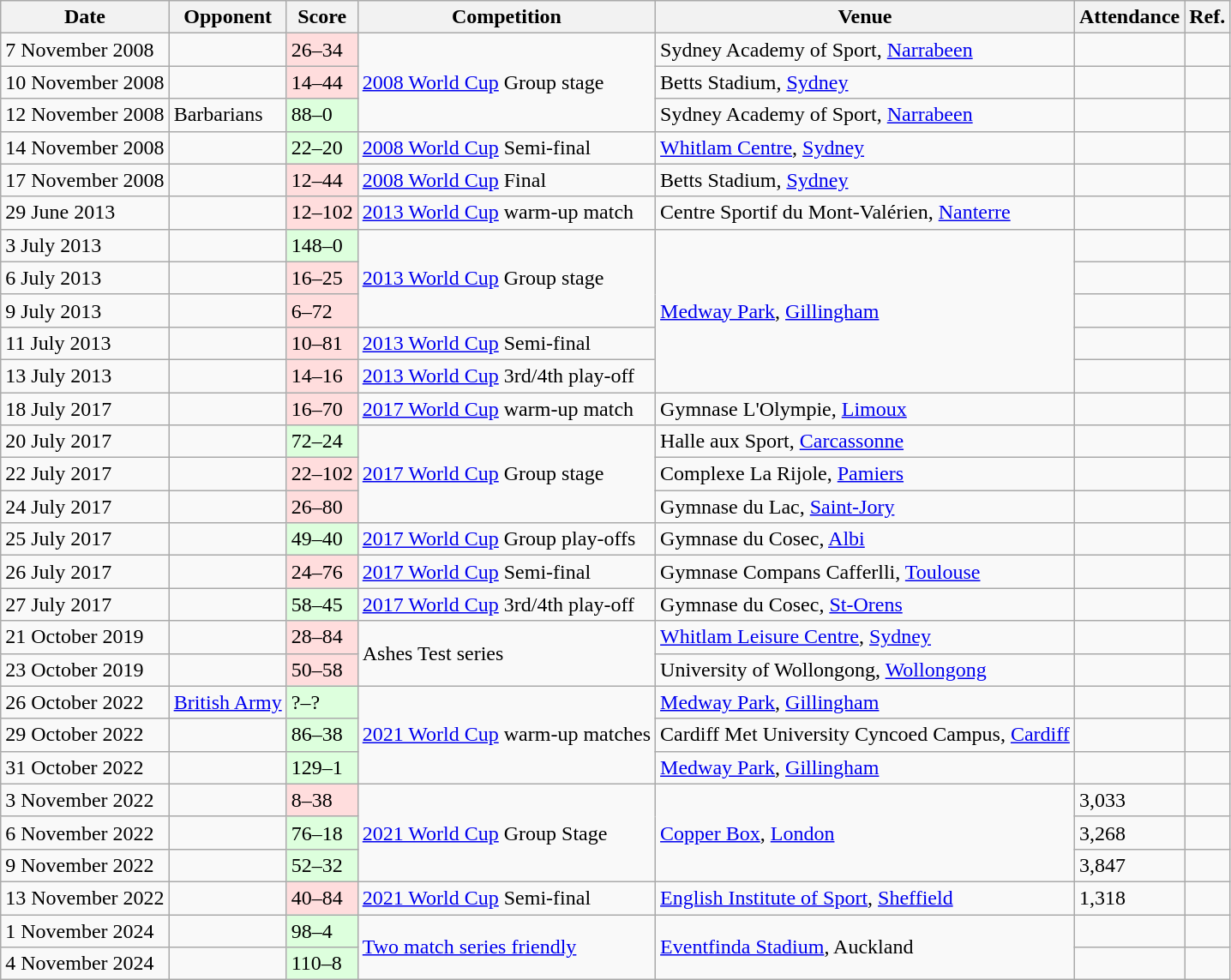<table class="wikitable defaultcenter col2left">
<tr>
<th>Date</th>
<th>Opponent</th>
<th>Score</th>
<th>Competition</th>
<th>Venue</th>
<th>Attendance</th>
<th>Ref.</th>
</tr>
<tr>
<td>7 November 2008</td>
<td></td>
<td style="background:#ffdddd;">26–34</td>
<td rowspan=3><a href='#'>2008 World Cup</a> Group stage</td>
<td>Sydney Academy of Sport, <a href='#'>Narrabeen</a></td>
<td></td>
<td></td>
</tr>
<tr>
<td>10 November 2008</td>
<td></td>
<td style="background:#ffdddd;">14–44</td>
<td>Betts Stadium, <a href='#'>Sydney</a></td>
<td></td>
<td></td>
</tr>
<tr>
<td>12 November 2008</td>
<td>Barbarians</td>
<td style="background:#ddffdd;">88–0</td>
<td>Sydney Academy of Sport, <a href='#'>Narrabeen</a></td>
<td></td>
<td></td>
</tr>
<tr>
<td>14 November 2008</td>
<td></td>
<td style="background:#ddffdd;">22–20</td>
<td><a href='#'>2008 World Cup</a> Semi-final</td>
<td><a href='#'>Whitlam Centre</a>, <a href='#'>Sydney</a></td>
<td></td>
<td></td>
</tr>
<tr>
<td>17 November 2008</td>
<td></td>
<td style="background:#ffdddd;">12–44</td>
<td><a href='#'>2008 World Cup</a> Final</td>
<td>Betts Stadium, <a href='#'>Sydney</a></td>
<td></td>
<td></td>
</tr>
<tr>
<td>29 June 2013</td>
<td></td>
<td style="background:#ffdddd;">12–102</td>
<td><a href='#'>2013 World Cup</a> warm-up match</td>
<td>Centre Sportif du Mont-Valérien, <a href='#'>Nanterre</a></td>
<td></td>
<td></td>
</tr>
<tr>
<td>3 July 2013</td>
<td></td>
<td style="background:#ddffdd;">148–0</td>
<td rowspan=3><a href='#'>2013 World Cup</a> Group stage</td>
<td rowspan=5><a href='#'>Medway Park</a>, <a href='#'>Gillingham</a></td>
<td></td>
<td></td>
</tr>
<tr>
<td>6 July 2013</td>
<td></td>
<td style="background:#ffdddd;">16–25</td>
<td></td>
<td></td>
</tr>
<tr>
<td>9 July 2013</td>
<td></td>
<td style="background:#ffdddd;">6–72</td>
<td></td>
<td></td>
</tr>
<tr>
<td>11 July 2013</td>
<td></td>
<td style="background:#ffdddd;">10–81</td>
<td><a href='#'>2013 World Cup</a> Semi-final</td>
<td></td>
<td></td>
</tr>
<tr>
<td>13 July 2013</td>
<td></td>
<td style="background:#ffdddd;">14–16</td>
<td><a href='#'>2013 World Cup</a> 3rd/4th play-off</td>
<td></td>
<td></td>
</tr>
<tr>
<td>18 July 2017</td>
<td></td>
<td style="background:#ffdddd;">16–70</td>
<td><a href='#'>2017 World Cup</a> warm-up match</td>
<td>Gymnase L'Olympie, <a href='#'>Limoux</a></td>
<td></td>
<td></td>
</tr>
<tr>
<td>20 July 2017</td>
<td></td>
<td style="background:#ddffdd;">72–24</td>
<td rowspan=3><a href='#'>2017 World Cup</a> Group stage</td>
<td>Halle aux Sport, <a href='#'>Carcassonne</a></td>
<td></td>
<td></td>
</tr>
<tr>
<td>22 July 2017</td>
<td></td>
<td style="background:#ffdddd;">22–102</td>
<td>Complexe La Rijole, <a href='#'>Pamiers</a></td>
<td></td>
<td></td>
</tr>
<tr>
<td>24 July 2017</td>
<td></td>
<td style="background:#ffdddd;">26–80</td>
<td>Gymnase du Lac, <a href='#'>Saint-Jory</a></td>
<td></td>
<td></td>
</tr>
<tr>
<td>25 July 2017</td>
<td></td>
<td style="background:#ddffdd;">49–40</td>
<td><a href='#'>2017 World Cup</a> Group play-offs</td>
<td>Gymnase du Cosec, <a href='#'>Albi</a></td>
<td></td>
<td></td>
</tr>
<tr>
<td>26 July 2017</td>
<td></td>
<td style="background:#ffdddd;">24–76</td>
<td><a href='#'>2017 World Cup</a> Semi-final</td>
<td>Gymnase Compans Cafferlli, <a href='#'>Toulouse</a></td>
<td></td>
<td></td>
</tr>
<tr>
<td>27 July 2017</td>
<td></td>
<td style="background:#ddffdd;">58–45</td>
<td><a href='#'>2017 World Cup</a> 3rd/4th play-off</td>
<td>Gymnase du Cosec, <a href='#'>St-Orens</a></td>
<td></td>
<td></td>
</tr>
<tr>
<td>21 October 2019</td>
<td></td>
<td style="background:#ffdddd;">28–84</td>
<td rowspan=2>Ashes Test series</td>
<td><a href='#'>Whitlam Leisure Centre</a>, <a href='#'>Sydney</a></td>
<td></td>
<td></td>
</tr>
<tr>
<td>23 October 2019</td>
<td></td>
<td style="background:#ffdddd;">50–58</td>
<td>University of Wollongong, <a href='#'>Wollongong</a></td>
<td></td>
<td></td>
</tr>
<tr>
<td>26 October 2022</td>
<td> <a href='#'>British Army</a></td>
<td style="background:#ddffdd;">?–?</td>
<td rowspan=3><a href='#'>2021 World Cup</a> warm-up matches</td>
<td><a href='#'>Medway Park</a>, <a href='#'>Gillingham</a></td>
<td></td>
<td></td>
</tr>
<tr>
<td>29 October 2022</td>
<td></td>
<td style="background:#ddffdd;">86–38</td>
<td>Cardiff Met University Cyncoed Campus, <a href='#'>Cardiff</a></td>
<td></td>
<td></td>
</tr>
<tr>
<td>31 October 2022</td>
<td></td>
<td style="background:#ddffdd;">129–1</td>
<td><a href='#'>Medway Park</a>, <a href='#'>Gillingham</a></td>
<td></td>
<td></td>
</tr>
<tr>
<td>3 November 2022</td>
<td></td>
<td style="background:#ffdddd;">8–38</td>
<td rowspan=3><a href='#'>2021 World Cup</a> Group Stage</td>
<td rowspan="3"><a href='#'>Copper Box</a>, <a href='#'>London</a></td>
<td>3,033</td>
<td></td>
</tr>
<tr>
<td>6 November 2022</td>
<td></td>
<td style="background:#ddffdd;">76–18</td>
<td>3,268</td>
<td></td>
</tr>
<tr>
<td>9 November 2022</td>
<td></td>
<td style="background:#ddffdd;">52–32</td>
<td>3,847</td>
<td></td>
</tr>
<tr>
<td>13 November 2022</td>
<td></td>
<td style="background:#ffdddd;">40–84</td>
<td><a href='#'>2021 World Cup</a> Semi-final</td>
<td><a href='#'>English Institute of Sport</a>, <a href='#'>Sheffield</a></td>
<td>1,318</td>
<td></td>
</tr>
<tr>
<td>1 November 2024</td>
<td></td>
<td style="background:#ddffdd;">98–4</td>
<td rowspan=2><a href='#'>Two match series friendly</a></td>
<td rowspan=2><a href='#'>Eventfinda Stadium</a>, Auckland</td>
<td></td>
<td></td>
</tr>
<tr>
<td>4 November 2024</td>
<td></td>
<td style="background:#ddffdd;">110–8</td>
<td></td>
<td></td>
</tr>
</table>
